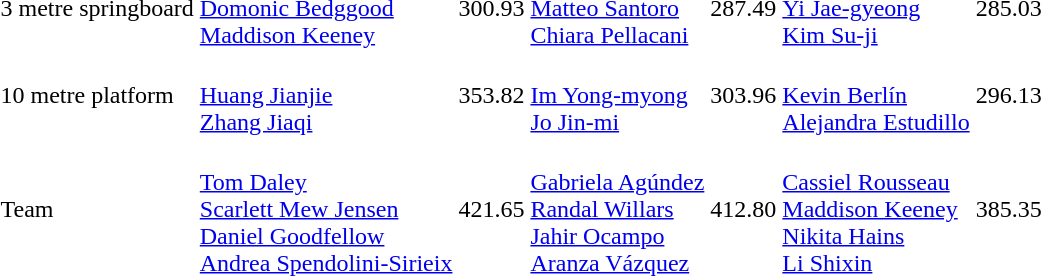<table>
<tr>
<td>3 metre springboard<br></td>
<td><br><a href='#'>Domonic Bedggood</a><br><a href='#'>Maddison Keeney</a></td>
<td>300.93</td>
<td><br><a href='#'>Matteo Santoro</a><br><a href='#'>Chiara Pellacani</a></td>
<td>287.49</td>
<td><br><a href='#'>Yi Jae-gyeong</a><br><a href='#'>Kim Su-ji</a></td>
<td>285.03</td>
</tr>
<tr>
<td>10 metre platform<br></td>
<td><br><a href='#'>Huang Jianjie</a><br><a href='#'>Zhang Jiaqi</a></td>
<td>353.82</td>
<td><br><a href='#'>Im Yong-myong</a><br><a href='#'>Jo Jin-mi</a></td>
<td>303.96</td>
<td><br><a href='#'>Kevin Berlín</a><br><a href='#'>Alejandra Estudillo</a></td>
<td>296.13</td>
</tr>
<tr>
<td>Team<br></td>
<td><br><a href='#'>Tom Daley</a><br><a href='#'>Scarlett Mew Jensen</a><br><a href='#'>Daniel Goodfellow</a><br><a href='#'>Andrea Spendolini-Sirieix</a></td>
<td>421.65</td>
<td><br><a href='#'>Gabriela Agúndez</a><br><a href='#'>Randal Willars</a><br><a href='#'>Jahir Ocampo</a><br><a href='#'>Aranza Vázquez</a></td>
<td>412.80</td>
<td><br><a href='#'>Cassiel Rousseau</a><br><a href='#'>Maddison Keeney</a><br><a href='#'>Nikita Hains</a><br><a href='#'>Li Shixin</a></td>
<td>385.35</td>
</tr>
</table>
